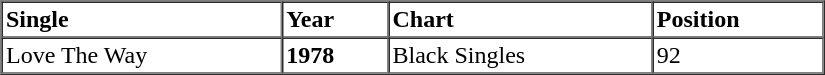<table border=1 cellspacing=0 cellpadding=2 width="550px">
<tr>
<th align="left">Single</th>
<th align="left">Year</th>
<th align="left">Chart</th>
<th align="left">Position</th>
</tr>
<tr>
<td align="left">Love The Way</td>
<th align="left">1978</th>
<td align="left">Black Singles</td>
<td align="left">92</td>
</tr>
<tr>
</tr>
</table>
